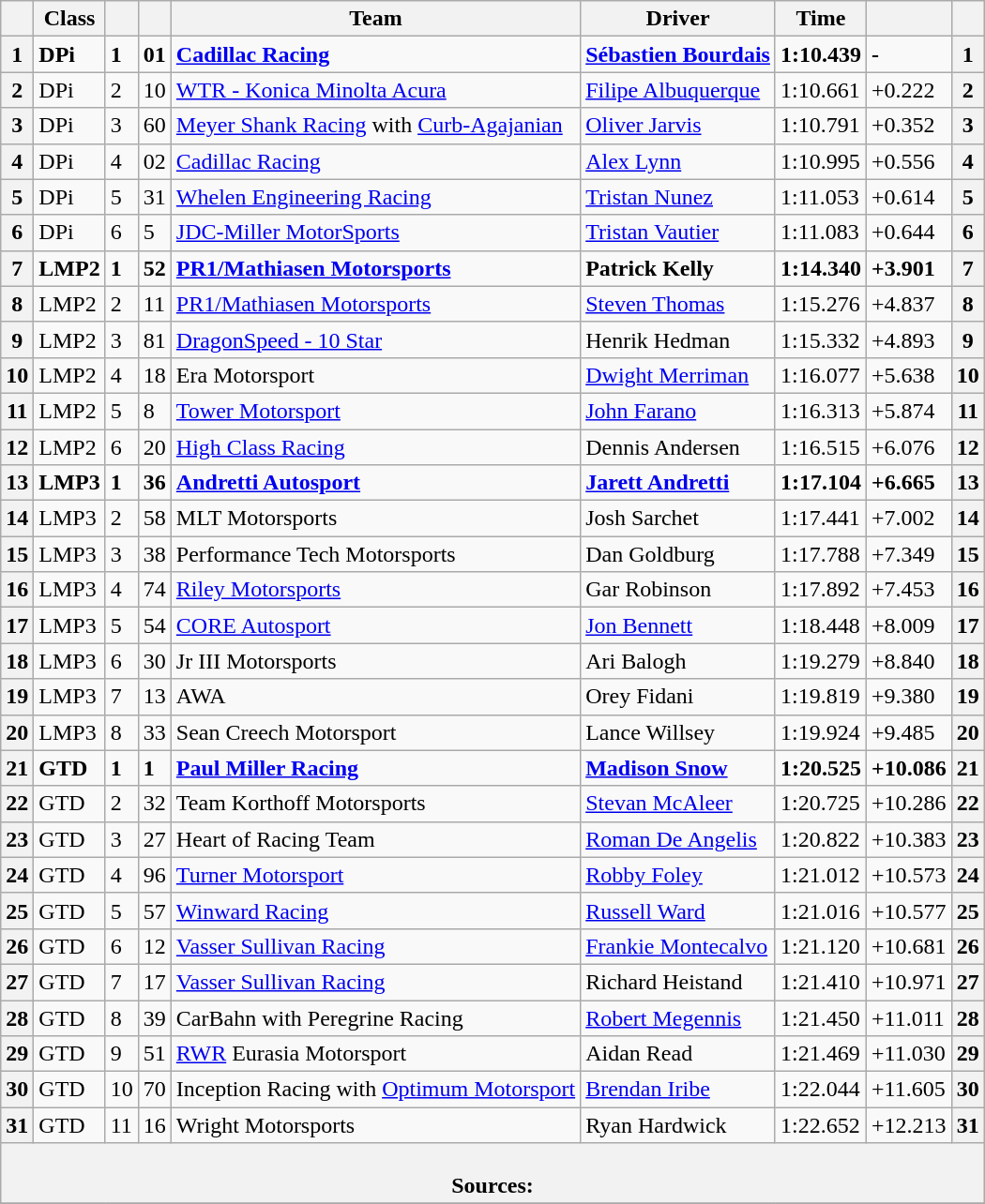<table class="wikitable">
<tr>
<th scope="col"></th>
<th scope="col">Class</th>
<th scope="col"></th>
<th scope="col"></th>
<th scope="col">Team</th>
<th scope="col">Driver</th>
<th scope="col">Time</th>
<th scope="col"></th>
<th scope="col"></th>
</tr>
<tr style="font-weight:bold">
<th scope="row">1</th>
<td>DPi</td>
<td>1</td>
<td>01</td>
<td> <a href='#'>Cadillac Racing</a></td>
<td> <a href='#'>Sébastien Bourdais</a></td>
<td>1:10.439</td>
<td><strong>-</strong></td>
<th>1</th>
</tr>
<tr>
<th scope="row">2</th>
<td>DPi</td>
<td>2</td>
<td>10</td>
<td> <a href='#'>WTR - Konica Minolta Acura</a></td>
<td> <a href='#'>Filipe Albuquerque</a></td>
<td>1:10.661</td>
<td>+0.222</td>
<th>2</th>
</tr>
<tr>
<th scope="row">3</th>
<td>DPi</td>
<td>3</td>
<td>60</td>
<td> <a href='#'>Meyer Shank Racing</a> with <a href='#'>Curb-Agajanian</a></td>
<td> <a href='#'>Oliver Jarvis</a></td>
<td>1:10.791</td>
<td>+0.352</td>
<th>3</th>
</tr>
<tr>
<th scope="row">4</th>
<td>DPi</td>
<td>4</td>
<td>02</td>
<td> <a href='#'>Cadillac Racing</a></td>
<td> <a href='#'>Alex Lynn</a></td>
<td>1:10.995</td>
<td>+0.556</td>
<th>4</th>
</tr>
<tr>
<th scope="row">5</th>
<td>DPi</td>
<td>5</td>
<td>31</td>
<td> <a href='#'>Whelen Engineering Racing</a></td>
<td> <a href='#'>Tristan Nunez</a></td>
<td>1:11.053</td>
<td>+0.614</td>
<th>5</th>
</tr>
<tr>
<th scope="row">6</th>
<td>DPi</td>
<td>6</td>
<td>5</td>
<td> <a href='#'>JDC-Miller MotorSports</a></td>
<td> <a href='#'>Tristan Vautier</a></td>
<td>1:11.083</td>
<td>+0.644</td>
<th>6</th>
</tr>
<tr style="font-weight:bold">
<th scope="row">7</th>
<td>LMP2</td>
<td>1</td>
<td>52</td>
<td> <a href='#'>PR1/Mathiasen Motorsports</a></td>
<td> Patrick Kelly</td>
<td>1:14.340</td>
<td>+3.901</td>
<th>7</th>
</tr>
<tr>
<th scope="row">8</th>
<td>LMP2</td>
<td>2</td>
<td>11</td>
<td> <a href='#'>PR1/Mathiasen Motorsports</a></td>
<td> <a href='#'>Steven Thomas</a></td>
<td>1:15.276</td>
<td>+4.837</td>
<th>8</th>
</tr>
<tr>
<th scope="row">9</th>
<td>LMP2</td>
<td>3</td>
<td>81</td>
<td> <a href='#'>DragonSpeed - 10 Star</a></td>
<td> Henrik Hedman</td>
<td>1:15.332</td>
<td>+4.893</td>
<th>9</th>
</tr>
<tr>
<th scope="row">10</th>
<td>LMP2</td>
<td>4</td>
<td>18</td>
<td> Era Motorsport</td>
<td> <a href='#'>Dwight Merriman</a></td>
<td>1:16.077</td>
<td>+5.638</td>
<th>10</th>
</tr>
<tr>
<th scope="row">11</th>
<td>LMP2</td>
<td>5</td>
<td>8</td>
<td> <a href='#'>Tower Motorsport</a></td>
<td> <a href='#'>John Farano</a></td>
<td>1:16.313</td>
<td>+5.874</td>
<th>11</th>
</tr>
<tr>
<th scope="row">12</th>
<td>LMP2</td>
<td>6</td>
<td>20</td>
<td> <a href='#'>High Class Racing</a></td>
<td> Dennis Andersen</td>
<td>1:16.515</td>
<td>+6.076</td>
<th>12</th>
</tr>
<tr style="font-weight:bold">
<th scope="row">13</th>
<td>LMP3</td>
<td>1</td>
<td>36</td>
<td> <a href='#'>Andretti Autosport</a></td>
<td> <a href='#'>Jarett Andretti</a></td>
<td>1:17.104</td>
<td>+6.665</td>
<th>13</th>
</tr>
<tr>
<th scope="row">14</th>
<td>LMP3</td>
<td>2</td>
<td>58</td>
<td> MLT Motorsports</td>
<td> Josh Sarchet</td>
<td>1:17.441</td>
<td>+7.002</td>
<th>14</th>
</tr>
<tr>
<th scope="row">15</th>
<td>LMP3</td>
<td>3</td>
<td>38</td>
<td> Performance Tech Motorsports</td>
<td> Dan Goldburg</td>
<td>1:17.788</td>
<td>+7.349</td>
<th>15</th>
</tr>
<tr>
<th scope="row">16</th>
<td>LMP3</td>
<td>4</td>
<td>74</td>
<td> <a href='#'>Riley Motorsports</a></td>
<td> Gar Robinson</td>
<td>1:17.892</td>
<td>+7.453</td>
<th>16</th>
</tr>
<tr>
<th scope="row">17</th>
<td>LMP3</td>
<td>5</td>
<td>54</td>
<td> <a href='#'>CORE Autosport</a></td>
<td> <a href='#'>Jon Bennett</a></td>
<td>1:18.448</td>
<td>+8.009</td>
<th>17</th>
</tr>
<tr>
<th scope="row">18</th>
<td>LMP3</td>
<td>6</td>
<td>30</td>
<td> Jr III Motorsports</td>
<td> Ari Balogh</td>
<td>1:19.279</td>
<td>+8.840</td>
<th>18</th>
</tr>
<tr>
<th scope="row">19</th>
<td>LMP3</td>
<td>7</td>
<td>13</td>
<td> AWA</td>
<td> Orey Fidani</td>
<td>1:19.819</td>
<td>+9.380</td>
<th>19</th>
</tr>
<tr>
<th scope="row">20</th>
<td>LMP3</td>
<td>8</td>
<td>33</td>
<td> Sean Creech Motorsport</td>
<td> Lance Willsey</td>
<td>1:19.924</td>
<td>+9.485</td>
<th>20</th>
</tr>
<tr style="font-weight:bold">
<th scope="row">21</th>
<td>GTD</td>
<td>1</td>
<td>1</td>
<td> <a href='#'>Paul Miller Racing</a></td>
<td> <a href='#'>Madison Snow</a></td>
<td>1:20.525</td>
<td>+10.086</td>
<th>21</th>
</tr>
<tr>
<th scope="row">22</th>
<td>GTD</td>
<td>2</td>
<td>32</td>
<td> Team Korthoff Motorsports</td>
<td> <a href='#'>Stevan McAleer</a></td>
<td>1:20.725</td>
<td>+10.286</td>
<th>22</th>
</tr>
<tr>
<th scope="row">23</th>
<td>GTD</td>
<td>3</td>
<td>27</td>
<td> Heart of Racing Team</td>
<td> <a href='#'>Roman De Angelis</a></td>
<td>1:20.822</td>
<td>+10.383</td>
<th>23</th>
</tr>
<tr>
<th scope="row">24</th>
<td>GTD</td>
<td>4</td>
<td>96</td>
<td> <a href='#'>Turner Motorsport</a></td>
<td> <a href='#'>Robby Foley</a></td>
<td>1:21.012</td>
<td>+10.573</td>
<th>24</th>
</tr>
<tr>
<th scope="row">25</th>
<td>GTD</td>
<td>5</td>
<td>57</td>
<td> <a href='#'>Winward Racing</a></td>
<td> <a href='#'>Russell Ward</a></td>
<td>1:21.016</td>
<td>+10.577</td>
<th>25</th>
</tr>
<tr>
<th scope="row">26</th>
<td>GTD</td>
<td>6</td>
<td>12</td>
<td> <a href='#'>Vasser Sullivan Racing</a></td>
<td> <a href='#'>Frankie Montecalvo</a></td>
<td>1:21.120</td>
<td>+10.681</td>
<th>26</th>
</tr>
<tr>
<th scope="row">27</th>
<td>GTD</td>
<td>7</td>
<td>17</td>
<td> <a href='#'>Vasser Sullivan Racing</a></td>
<td> Richard Heistand</td>
<td>1:21.410</td>
<td>+10.971</td>
<th>27</th>
</tr>
<tr>
<th scope="row">28</th>
<td>GTD</td>
<td>8</td>
<td>39</td>
<td> CarBahn with Peregrine Racing</td>
<td> <a href='#'>Robert Megennis</a></td>
<td>1:21.450</td>
<td>+11.011</td>
<th>28</th>
</tr>
<tr>
<th scope="row">29</th>
<td>GTD</td>
<td>9</td>
<td>51</td>
<td> <a href='#'>RWR</a> Eurasia Motorsport</td>
<td> Aidan Read</td>
<td>1:21.469</td>
<td>+11.030</td>
<th>29</th>
</tr>
<tr>
<th scope="row">30</th>
<td>GTD</td>
<td>10</td>
<td>70</td>
<td> Inception Racing with <a href='#'>Optimum Motorsport</a></td>
<td> <a href='#'>Brendan Iribe</a></td>
<td>1:22.044</td>
<td>+11.605</td>
<th>30</th>
</tr>
<tr>
<th scope="row">31</th>
<td>GTD</td>
<td>11</td>
<td>16</td>
<td> Wright Motorsports</td>
<td> Ryan Hardwick</td>
<td>1:22.652</td>
<td>+12.213</td>
<th>31</th>
</tr>
<tr>
<th colspan=9><br>Sources:</th>
</tr>
<tr>
</tr>
</table>
